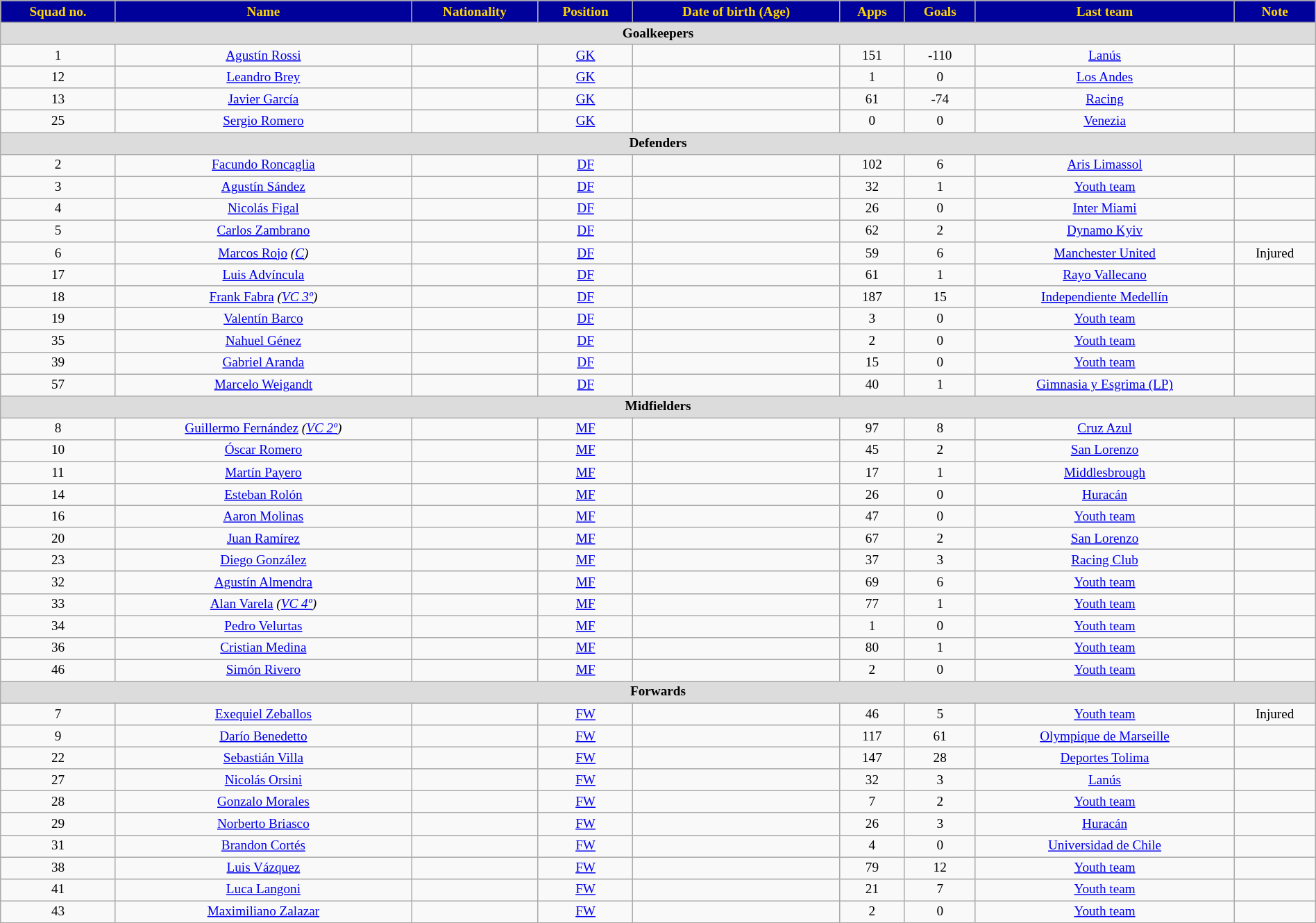<table class="wikitable"  style="text-align:center; font-size:80%; width:100%;">
<tr>
<th style="background:#00009B; color:gold; text-align:center;">Squad no.</th>
<th style="background:#00009B; color:gold; text-align:center;">Name</th>
<th style="background:#00009B; color:gold; text-align:center;">Nationality</th>
<th style="background:#00009B; color:gold; text-align:center;">Position</th>
<th style="background:#00009B; color:gold; text-align:center;">Date of birth (Age)</th>
<th style="background:#00009B; color:gold; text-align:center;">Apps</th>
<th style="background:#00009B; color:gold; text-align:center;">Goals</th>
<th style="background:#00009B; color:gold; text-align:center;">Last team</th>
<th style="background:#00009B; color:gold; text-align:center;">Note</th>
</tr>
<tr>
<th colspan="9"  style="background:#dcdcdc; text-align:center;">Goalkeepers</th>
</tr>
<tr>
<td>1</td>
<td><a href='#'>Agustín Rossi</a></td>
<td></td>
<td><a href='#'>GK</a></td>
<td></td>
<td>151</td>
<td>-110</td>
<td> <a href='#'>Lanús</a></td>
<td></td>
</tr>
<tr>
<td>12</td>
<td><a href='#'>Leandro Brey</a></td>
<td></td>
<td><a href='#'>GK</a></td>
<td></td>
<td>1</td>
<td>0</td>
<td> <a href='#'>Los Andes</a></td>
<td></td>
</tr>
<tr>
<td>13</td>
<td><a href='#'>Javier García</a></td>
<td></td>
<td><a href='#'>GK</a></td>
<td></td>
<td>61</td>
<td>-74</td>
<td> <a href='#'>Racing</a></td>
<td></td>
</tr>
<tr>
<td>25</td>
<td><a href='#'>Sergio Romero</a></td>
<td></td>
<td><a href='#'>GK</a></td>
<td></td>
<td>0</td>
<td>0</td>
<td> <a href='#'>Venezia</a></td>
<td></td>
</tr>
<tr>
<th colspan="9"  style="background:#dcdcdc; text-align:center;">Defenders</th>
</tr>
<tr>
<td>2</td>
<td><a href='#'>Facundo Roncaglia</a></td>
<td></td>
<td><a href='#'>DF</a></td>
<td></td>
<td>102</td>
<td>6</td>
<td> <a href='#'>Aris Limassol</a></td>
<td></td>
</tr>
<tr>
<td>3</td>
<td><a href='#'>Agustín Sández</a></td>
<td></td>
<td><a href='#'>DF</a></td>
<td></td>
<td>32</td>
<td>1</td>
<td> <a href='#'>Youth team</a></td>
<td></td>
</tr>
<tr>
<td>4</td>
<td><a href='#'>Nicolás Figal</a></td>
<td></td>
<td><a href='#'>DF</a></td>
<td></td>
<td>26</td>
<td>0</td>
<td> <a href='#'>Inter Miami</a></td>
<td></td>
</tr>
<tr>
<td>5</td>
<td><a href='#'>Carlos Zambrano</a></td>
<td></td>
<td><a href='#'>DF</a></td>
<td></td>
<td>62</td>
<td>2</td>
<td> <a href='#'>Dynamo Kyiv</a></td>
<td></td>
</tr>
<tr>
<td>6</td>
<td><a href='#'>Marcos Rojo</a> <em>(<a href='#'>C</a>)</em></td>
<td></td>
<td><a href='#'>DF</a></td>
<td></td>
<td>59</td>
<td>6</td>
<td> <a href='#'>Manchester United</a></td>
<td>Injured</td>
</tr>
<tr>
<td>17</td>
<td><a href='#'>Luis Advíncula</a></td>
<td></td>
<td><a href='#'>DF</a></td>
<td></td>
<td>61</td>
<td>1</td>
<td> <a href='#'>Rayo Vallecano</a></td>
<td></td>
</tr>
<tr>
<td>18</td>
<td><a href='#'>Frank Fabra</a> <em>(<a href='#'>VC 3º</a>)</em></td>
<td></td>
<td><a href='#'>DF</a></td>
<td></td>
<td>187</td>
<td>15</td>
<td> <a href='#'>Independiente Medellín</a></td>
<td></td>
</tr>
<tr>
<td>19</td>
<td><a href='#'>Valentín Barco</a></td>
<td></td>
<td><a href='#'>DF</a></td>
<td></td>
<td>3</td>
<td>0</td>
<td> <a href='#'>Youth team</a></td>
<td></td>
</tr>
<tr>
<td>35</td>
<td><a href='#'>Nahuel Génez</a></td>
<td></td>
<td><a href='#'>DF</a></td>
<td></td>
<td>2</td>
<td>0</td>
<td> <a href='#'>Youth team</a></td>
<td></td>
</tr>
<tr>
<td>39</td>
<td><a href='#'>Gabriel Aranda</a></td>
<td></td>
<td><a href='#'>DF</a></td>
<td></td>
<td>15</td>
<td>0</td>
<td> <a href='#'>Youth team</a></td>
<td></td>
</tr>
<tr>
<td>57</td>
<td><a href='#'>Marcelo Weigandt</a></td>
<td></td>
<td><a href='#'>DF</a></td>
<td></td>
<td>40</td>
<td>1</td>
<td> <a href='#'>Gimnasia y Esgrima (LP)</a></td>
<td></td>
</tr>
<tr>
<th colspan="9"  style="background:#dcdcdc; text-align:center;">Midfielders</th>
</tr>
<tr>
<td>8</td>
<td><a href='#'>Guillermo Fernández</a> <em>(<a href='#'>VC 2º</a>)</em></td>
<td></td>
<td><a href='#'>MF</a></td>
<td></td>
<td>97</td>
<td>8</td>
<td> <a href='#'>Cruz Azul</a></td>
<td></td>
</tr>
<tr>
<td>10</td>
<td><a href='#'>Óscar Romero</a></td>
<td></td>
<td><a href='#'>MF</a></td>
<td></td>
<td>45</td>
<td>2</td>
<td> <a href='#'>San Lorenzo</a></td>
<td></td>
</tr>
<tr>
<td>11</td>
<td><a href='#'>Martín Payero</a></td>
<td></td>
<td><a href='#'>MF</a></td>
<td></td>
<td>17</td>
<td>1</td>
<td> <a href='#'>Middlesbrough</a></td>
<td></td>
</tr>
<tr>
<td>14</td>
<td><a href='#'>Esteban Rolón</a></td>
<td></td>
<td><a href='#'>MF</a></td>
<td></td>
<td>26</td>
<td>0</td>
<td> <a href='#'>Huracán</a></td>
<td></td>
</tr>
<tr>
<td>16</td>
<td><a href='#'>Aaron Molinas</a></td>
<td></td>
<td><a href='#'>MF</a></td>
<td></td>
<td>47</td>
<td>0</td>
<td> <a href='#'>Youth team</a></td>
<td></td>
</tr>
<tr>
<td>20</td>
<td><a href='#'>Juan Ramírez</a></td>
<td></td>
<td><a href='#'>MF</a></td>
<td></td>
<td>67</td>
<td>2</td>
<td> <a href='#'>San Lorenzo</a></td>
<td></td>
</tr>
<tr>
<td>23</td>
<td><a href='#'>Diego González</a></td>
<td></td>
<td><a href='#'>MF</a></td>
<td></td>
<td>37</td>
<td>3</td>
<td> <a href='#'>Racing Club</a></td>
<td></td>
</tr>
<tr>
<td>32</td>
<td><a href='#'>Agustín Almendra</a></td>
<td></td>
<td><a href='#'>MF</a></td>
<td></td>
<td>69</td>
<td>6</td>
<td> <a href='#'>Youth team</a></td>
<td></td>
</tr>
<tr>
<td>33</td>
<td><a href='#'>Alan Varela</a> <em>(<a href='#'>VC 4º</a>)</em></td>
<td></td>
<td><a href='#'>MF</a></td>
<td></td>
<td>77</td>
<td>1</td>
<td> <a href='#'>Youth team</a></td>
<td></td>
</tr>
<tr>
<td>34</td>
<td><a href='#'>Pedro Velurtas</a></td>
<td></td>
<td><a href='#'>MF</a></td>
<td></td>
<td>1</td>
<td>0</td>
<td> <a href='#'>Youth team</a></td>
<td></td>
</tr>
<tr>
<td>36</td>
<td><a href='#'>Cristian Medina</a></td>
<td></td>
<td><a href='#'>MF</a></td>
<td></td>
<td>80</td>
<td>1</td>
<td> <a href='#'>Youth team</a></td>
<td></td>
</tr>
<tr>
<td>46</td>
<td><a href='#'>Simón Rivero</a></td>
<td></td>
<td><a href='#'>MF</a></td>
<td></td>
<td>2</td>
<td>0</td>
<td> <a href='#'>Youth team</a></td>
<td></td>
</tr>
<tr>
<th colspan="9"  style="background:#dcdcdc; text-align:center;">Forwards</th>
</tr>
<tr>
<td>7</td>
<td><a href='#'>Exequiel Zeballos</a></td>
<td></td>
<td><a href='#'>FW</a></td>
<td></td>
<td>46</td>
<td>5</td>
<td> <a href='#'>Youth team</a></td>
<td>Injured</td>
</tr>
<tr>
<td>9</td>
<td><a href='#'>Darío Benedetto</a></td>
<td></td>
<td><a href='#'>FW</a></td>
<td></td>
<td>117</td>
<td>61</td>
<td> <a href='#'>Olympique de Marseille</a></td>
<td></td>
</tr>
<tr>
<td>22</td>
<td><a href='#'>Sebastián Villa</a></td>
<td></td>
<td><a href='#'>FW</a></td>
<td></td>
<td>147</td>
<td>28</td>
<td> <a href='#'>Deportes Tolima</a></td>
<td></td>
</tr>
<tr>
<td>27</td>
<td><a href='#'>Nicolás Orsini</a></td>
<td></td>
<td><a href='#'>FW</a></td>
<td></td>
<td>32</td>
<td>3</td>
<td> <a href='#'>Lanús</a></td>
<td></td>
</tr>
<tr>
<td>28</td>
<td><a href='#'>Gonzalo Morales</a></td>
<td></td>
<td><a href='#'>FW</a></td>
<td></td>
<td>7</td>
<td>2</td>
<td> <a href='#'>Youth team</a></td>
<td></td>
</tr>
<tr>
<td>29</td>
<td><a href='#'>Norberto Briasco</a></td>
<td></td>
<td><a href='#'>FW</a></td>
<td></td>
<td>26</td>
<td>3</td>
<td> <a href='#'>Huracán</a></td>
<td></td>
</tr>
<tr>
<td>31</td>
<td><a href='#'>Brandon Cortés</a></td>
<td></td>
<td><a href='#'>FW</a></td>
<td></td>
<td>4</td>
<td>0</td>
<td> <a href='#'>Universidad de Chile</a></td>
<td></td>
</tr>
<tr>
<td>38</td>
<td><a href='#'>Luis Vázquez</a></td>
<td></td>
<td><a href='#'>FW</a></td>
<td></td>
<td>79</td>
<td>12</td>
<td> <a href='#'>Youth team</a></td>
<td></td>
</tr>
<tr>
<td>41</td>
<td><a href='#'>Luca Langoni</a></td>
<td></td>
<td><a href='#'>FW</a></td>
<td></td>
<td>21</td>
<td>7</td>
<td> <a href='#'>Youth team</a></td>
<td></td>
</tr>
<tr>
<td>43</td>
<td><a href='#'>Maximiliano Zalazar</a></td>
<td></td>
<td><a href='#'>FW</a></td>
<td></td>
<td>2</td>
<td>0</td>
<td> <a href='#'>Youth team</a></td>
<td></td>
</tr>
</table>
